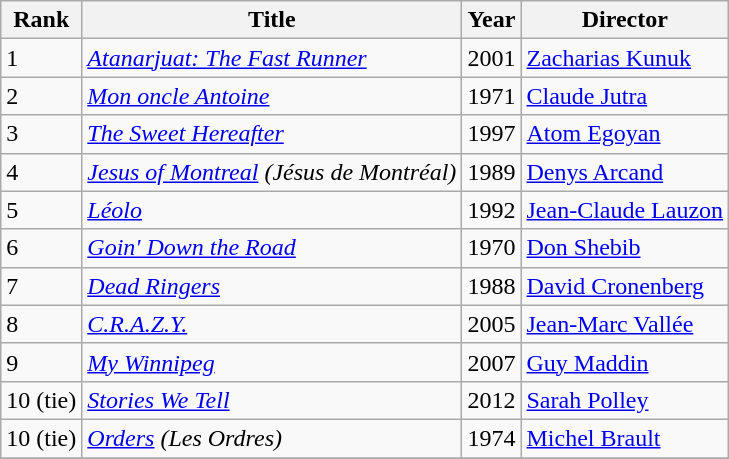<table class="sortable wikitable">
<tr>
<th>Rank</th>
<th>Title</th>
<th>Year</th>
<th>Director</th>
</tr>
<tr>
<td>1</td>
<td><em><a href='#'>Atanarjuat: The Fast Runner</a></em></td>
<td>2001</td>
<td><a href='#'>Zacharias Kunuk</a></td>
</tr>
<tr>
<td>2</td>
<td><em><a href='#'>Mon oncle Antoine</a></em></td>
<td>1971</td>
<td><a href='#'>Claude Jutra</a></td>
</tr>
<tr>
<td>3</td>
<td><em><a href='#'>The Sweet Hereafter</a></em></td>
<td>1997</td>
<td><a href='#'>Atom Egoyan</a></td>
</tr>
<tr>
<td>4</td>
<td><em><a href='#'>Jesus of Montreal</a> (Jésus de Montréal)</em></td>
<td>1989</td>
<td><a href='#'>Denys Arcand</a></td>
</tr>
<tr>
<td>5</td>
<td><em><a href='#'>Léolo</a></em></td>
<td>1992</td>
<td><a href='#'>Jean-Claude Lauzon</a></td>
</tr>
<tr>
<td>6</td>
<td><em><a href='#'>Goin' Down the Road</a></em></td>
<td>1970</td>
<td><a href='#'>Don Shebib</a></td>
</tr>
<tr>
<td>7</td>
<td><em><a href='#'>Dead Ringers</a></em></td>
<td>1988</td>
<td><a href='#'>David Cronenberg</a></td>
</tr>
<tr>
<td>8</td>
<td><em><a href='#'>C.R.A.Z.Y.</a></em></td>
<td>2005</td>
<td><a href='#'>Jean-Marc Vallée</a></td>
</tr>
<tr>
<td>9</td>
<td><em><a href='#'>My Winnipeg</a></em></td>
<td>2007</td>
<td><a href='#'>Guy Maddin</a></td>
</tr>
<tr>
<td>10 (tie)</td>
<td><em><a href='#'>Stories We Tell</a></em></td>
<td>2012</td>
<td><a href='#'>Sarah Polley</a></td>
</tr>
<tr>
<td>10 (tie)</td>
<td><em><a href='#'>Orders</a> (Les Ordres)</em></td>
<td>1974</td>
<td><a href='#'>Michel Brault</a></td>
</tr>
<tr>
</tr>
</table>
